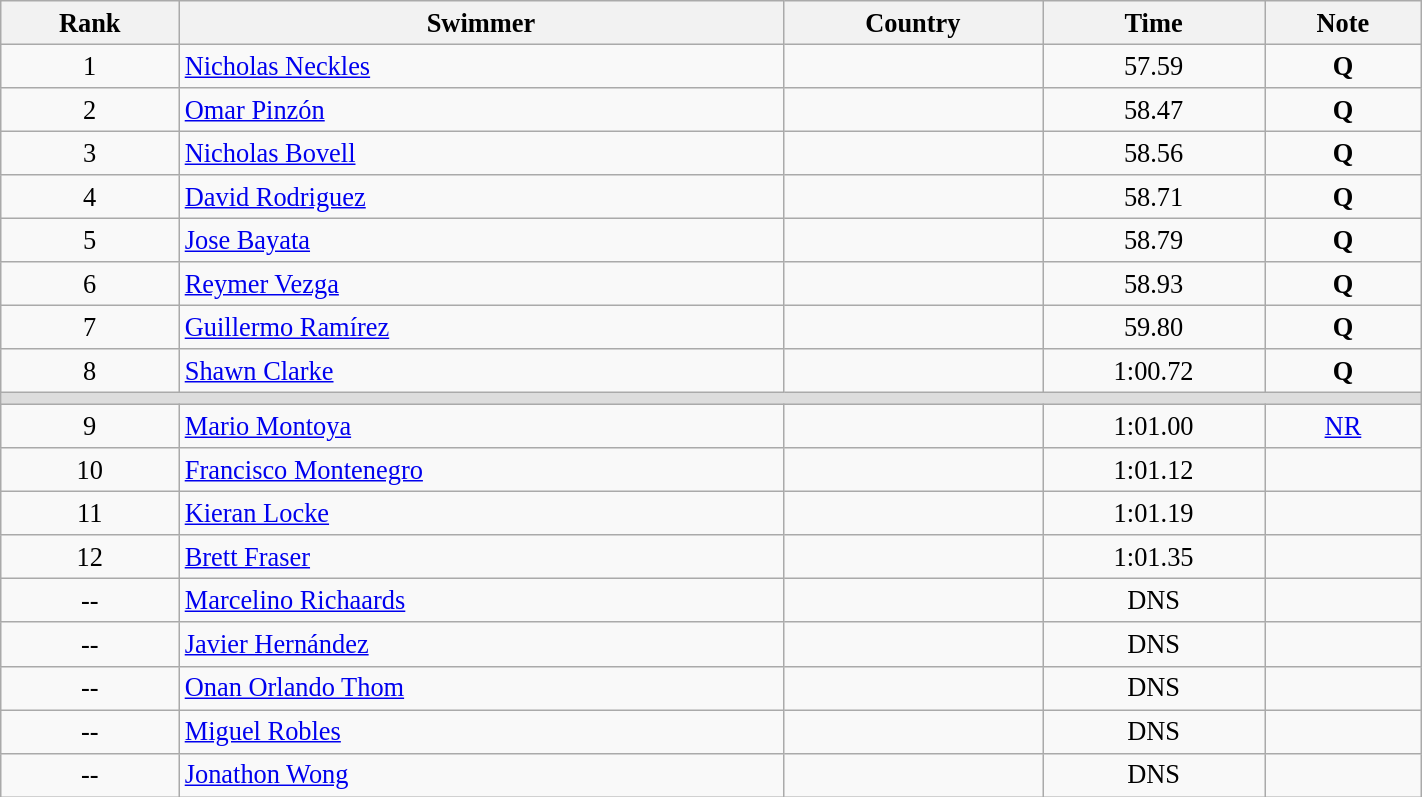<table class="wikitable" style=" text-align:center; font-size:110%;" width="75%">
<tr>
<th>Rank</th>
<th>Swimmer</th>
<th>Country</th>
<th>Time</th>
<th>Note</th>
</tr>
<tr>
<td>1</td>
<td align=left><a href='#'>Nicholas Neckles</a></td>
<td align=left></td>
<td>57.59</td>
<td><strong>Q</strong></td>
</tr>
<tr>
<td>2</td>
<td align=left><a href='#'>Omar Pinzón</a></td>
<td align=left></td>
<td>58.47</td>
<td><strong>Q</strong></td>
</tr>
<tr>
<td>3</td>
<td align=left><a href='#'>Nicholas Bovell</a></td>
<td align=left></td>
<td>58.56</td>
<td><strong>Q</strong></td>
</tr>
<tr>
<td>4</td>
<td align=left><a href='#'>David Rodriguez</a></td>
<td align=left></td>
<td>58.71</td>
<td><strong>Q</strong></td>
</tr>
<tr>
<td>5</td>
<td align=left><a href='#'>Jose Bayata</a></td>
<td align=left></td>
<td>58.79</td>
<td><strong>Q</strong></td>
</tr>
<tr>
<td>6</td>
<td align=left><a href='#'>Reymer Vezga</a></td>
<td align=left></td>
<td>58.93</td>
<td><strong>Q</strong></td>
</tr>
<tr>
<td>7</td>
<td align=left><a href='#'>Guillermo Ramírez</a></td>
<td align=left></td>
<td>59.80</td>
<td><strong>Q</strong></td>
</tr>
<tr>
<td>8</td>
<td align=left><a href='#'>Shawn Clarke</a></td>
<td align=left></td>
<td>1:00.72</td>
<td><strong>Q</strong></td>
</tr>
<tr bgcolor=#DDDDDD>
<td colspan=5></td>
</tr>
<tr>
<td>9</td>
<td align=left><a href='#'>Mario Montoya</a></td>
<td align=left></td>
<td>1:01.00</td>
<td><a href='#'>NR</a></td>
</tr>
<tr>
<td>10</td>
<td align=left><a href='#'>Francisco Montenegro</a></td>
<td align=left></td>
<td>1:01.12</td>
<td></td>
</tr>
<tr>
<td>11</td>
<td align=left><a href='#'>Kieran Locke</a></td>
<td align=left></td>
<td>1:01.19</td>
<td></td>
</tr>
<tr>
<td>12</td>
<td align=left><a href='#'>Brett Fraser</a></td>
<td align=left></td>
<td>1:01.35</td>
<td></td>
</tr>
<tr>
<td>--</td>
<td align=left><a href='#'>Marcelino Richaards</a></td>
<td align=left></td>
<td>DNS</td>
<td></td>
</tr>
<tr>
<td>--</td>
<td align=left><a href='#'>Javier Hernández</a></td>
<td align=left></td>
<td>DNS</td>
<td></td>
</tr>
<tr>
<td>--</td>
<td align=left><a href='#'>Onan Orlando Thom</a></td>
<td align=left></td>
<td>DNS</td>
<td></td>
</tr>
<tr>
<td>--</td>
<td align=left><a href='#'>Miguel Robles</a></td>
<td align=left></td>
<td>DNS</td>
<td></td>
</tr>
<tr>
<td>--</td>
<td align=left><a href='#'>Jonathon Wong</a></td>
<td align=left></td>
<td>DNS</td>
<td></td>
</tr>
</table>
